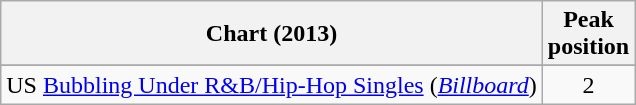<table class="wikitable sortable">
<tr>
<th>Chart (2013)</th>
<th>Peak<br>position</th>
</tr>
<tr>
</tr>
<tr>
</tr>
<tr>
</tr>
<tr>
<td>US <a href='#'>Bubbling Under R&B/Hip-Hop Singles</a> (<em><a href='#'>Billboard</a></em>)</td>
<td style="text-align:center;">2</td>
</tr>
</table>
